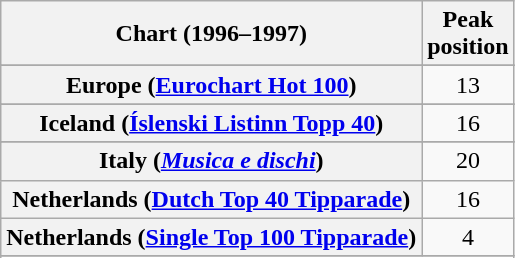<table class="wikitable sortable plainrowheaders" style="text-align:center">
<tr>
<th>Chart (1996–1997)</th>
<th>Peak<br>position</th>
</tr>
<tr>
</tr>
<tr>
<th scope="row">Europe (<a href='#'>Eurochart Hot 100</a>)</th>
<td>13</td>
</tr>
<tr>
</tr>
<tr>
<th scope="row">Iceland (<a href='#'>Íslenski Listinn Topp 40</a>)</th>
<td>16</td>
</tr>
<tr>
</tr>
<tr>
<th scope="row">Italy (<em><a href='#'>Musica e dischi</a></em>)</th>
<td>20</td>
</tr>
<tr>
<th scope="row">Netherlands (<a href='#'>Dutch Top 40 Tipparade</a>)</th>
<td>16</td>
</tr>
<tr>
<th scope="row">Netherlands (<a href='#'>Single Top 100 Tipparade</a>)</th>
<td>4</td>
</tr>
<tr>
</tr>
<tr>
</tr>
<tr>
</tr>
<tr>
</tr>
<tr>
</tr>
</table>
